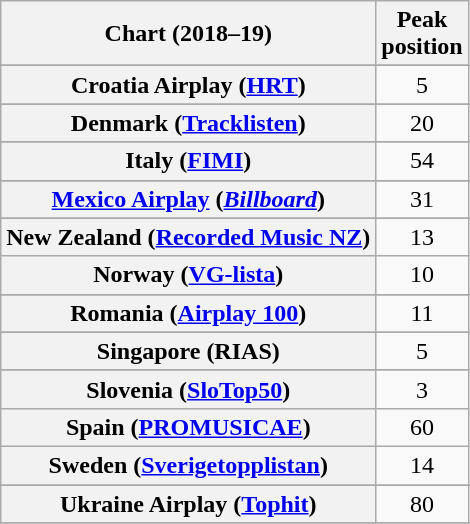<table class="wikitable sortable plainrowheaders" style="text-align:center;">
<tr>
<th>Chart (2018–19)</th>
<th>Peak<br>position</th>
</tr>
<tr>
</tr>
<tr>
</tr>
<tr>
</tr>
<tr>
</tr>
<tr>
</tr>
<tr>
<th scope="row">Croatia Airplay (<a href='#'>HRT</a>)</th>
<td>5</td>
</tr>
<tr>
</tr>
<tr>
</tr>
<tr>
<th scope="row">Denmark (<a href='#'>Tracklisten</a>)</th>
<td>20</td>
</tr>
<tr>
</tr>
<tr>
</tr>
<tr>
</tr>
<tr>
</tr>
<tr>
</tr>
<tr>
</tr>
<tr>
</tr>
<tr>
<th scope="row">Italy (<a href='#'>FIMI</a>)</th>
<td>54</td>
</tr>
<tr>
</tr>
<tr>
<th scope="row"><a href='#'>Mexico Airplay</a> (<em><a href='#'>Billboard</a></em>)</th>
<td>31</td>
</tr>
<tr>
</tr>
<tr>
</tr>
<tr>
<th scope="row">New Zealand (<a href='#'>Recorded Music NZ</a>)</th>
<td>13</td>
</tr>
<tr>
<th scope="row">Norway (<a href='#'>VG-lista</a>)</th>
<td>10</td>
</tr>
<tr>
</tr>
<tr>
</tr>
<tr>
<th scope="row">Romania (<a href='#'>Airplay 100</a>)</th>
<td>11</td>
</tr>
<tr>
</tr>
<tr>
<th scope="row">Singapore (RIAS)</th>
<td>5</td>
</tr>
<tr>
</tr>
<tr>
</tr>
<tr>
<th scope="row">Slovenia (<a href='#'>SloTop50</a>)</th>
<td>3</td>
</tr>
<tr>
<th scope="row">Spain (<a href='#'>PROMUSICAE</a>)</th>
<td>60</td>
</tr>
<tr>
<th scope="row">Sweden (<a href='#'>Sverigetopplistan</a>)</th>
<td>14</td>
</tr>
<tr>
</tr>
<tr>
</tr>
<tr>
<th scope="row">Ukraine Airplay (<a href='#'>Tophit</a>)</th>
<td>80</td>
</tr>
<tr>
</tr>
<tr>
</tr>
<tr>
</tr>
<tr>
</tr>
</table>
